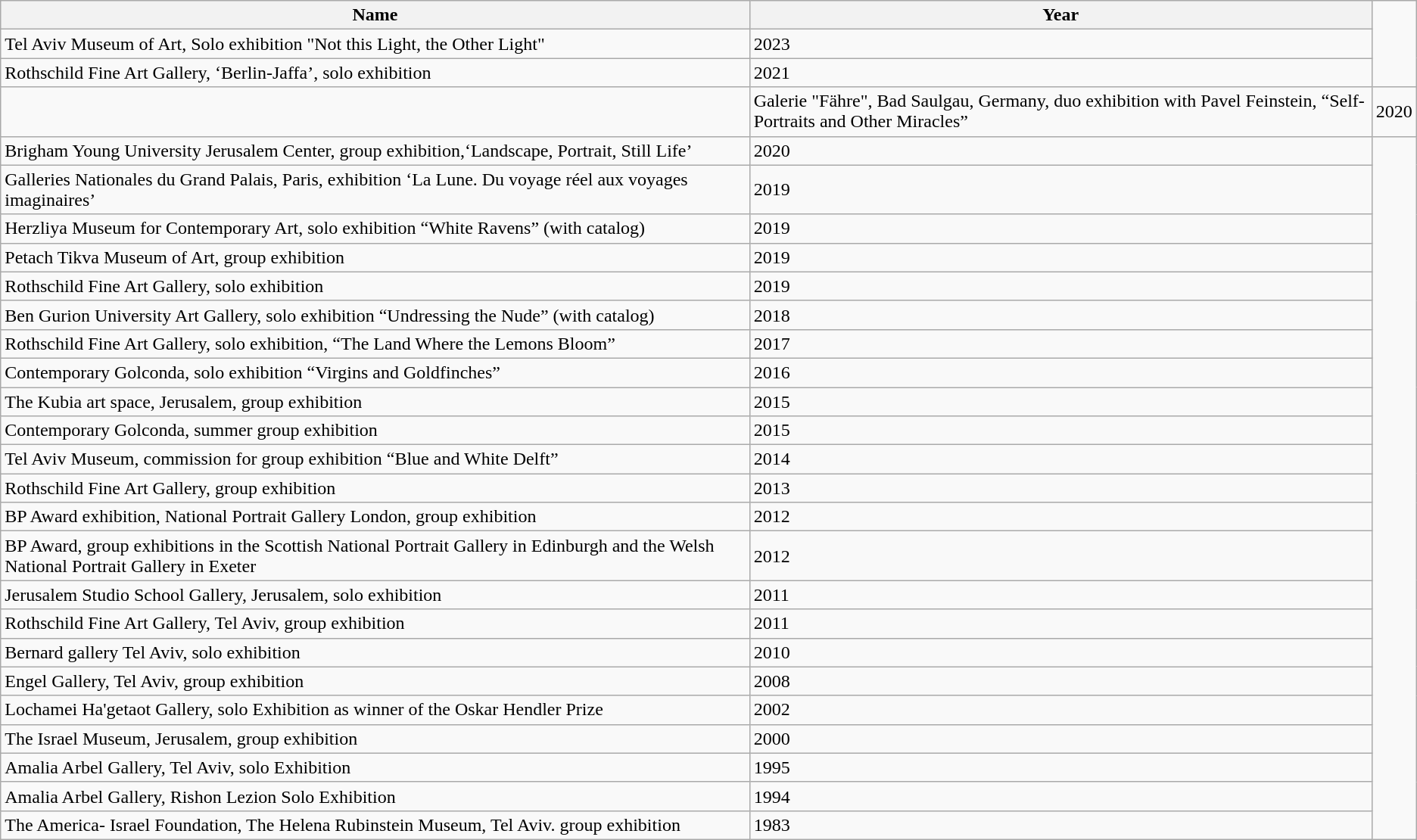<table class="wikitable">
<tr>
<th>Name</th>
<th>Year</th>
</tr>
<tr>
<td>Tel Aviv Museum of Art, Solo exhibition "Not this Light, the Other Light"</td>
<td>2023</td>
</tr>
<tr>
<td>Rothschild Fine Art Gallery, ‘Berlin-Jaffa’, solo exhibition</td>
<td>2021</td>
</tr>
<tr>
<td></td>
<td>Galerie "Fähre", Bad Saulgau, Germany, duo exhibition with Pavel Feinstein, “Self-Portraits and Other Miracles”</td>
<td>2020</td>
</tr>
<tr>
<td>Brigham Young University Jerusalem Center, group exhibition,‘Landscape, Portrait, Still Life’</td>
<td>2020</td>
</tr>
<tr>
<td>Galleries Nationales du Grand Palais, Paris, exhibition ‘La Lune. Du voyage réel aux voyages imaginaires’</td>
<td>2019</td>
</tr>
<tr>
<td>Herzliya Museum for Contemporary Art, solo exhibition “White Ravens” (with catalog)</td>
<td>2019</td>
</tr>
<tr>
<td>Petach Tikva Museum of Art, group exhibition</td>
<td>2019</td>
</tr>
<tr>
<td>Rothschild Fine Art Gallery, solo exhibition</td>
<td>2019</td>
</tr>
<tr>
<td>Ben Gurion University Art Gallery, solo exhibition “Undressing the Nude” (with catalog)</td>
<td>2018</td>
</tr>
<tr>
<td>Rothschild Fine Art Gallery, solo exhibition, “The Land Where the Lemons Bloom”</td>
<td>2017</td>
</tr>
<tr>
<td>Contemporary Golconda, solo exhibition “Virgins and Goldfinches”</td>
<td>2016</td>
</tr>
<tr>
<td>The Kubia art space, Jerusalem, group exhibition</td>
<td>2015</td>
</tr>
<tr>
<td>Contemporary Golconda, summer group exhibition</td>
<td>2015</td>
</tr>
<tr>
<td>Tel Aviv Museum, commission for group exhibition “Blue and White Delft”</td>
<td>2014</td>
</tr>
<tr>
<td>Rothschild Fine Art Gallery, group exhibition</td>
<td>2013</td>
</tr>
<tr>
<td>BP Award exhibition, National Portrait Gallery London, group exhibition</td>
<td>2012</td>
</tr>
<tr>
<td>BP Award, group exhibitions in the Scottish National Portrait Gallery in Edinburgh and the Welsh National Portrait Gallery in Exeter</td>
<td>2012</td>
</tr>
<tr>
<td>Jerusalem Studio School Gallery, Jerusalem, solo exhibition</td>
<td>2011</td>
</tr>
<tr>
<td>Rothschild Fine Art Gallery, Tel Aviv, group exhibition</td>
<td>2011</td>
</tr>
<tr>
<td>Bernard gallery Tel Aviv, solo exhibition</td>
<td>2010</td>
</tr>
<tr>
<td>Engel Gallery, Tel Aviv, group exhibition</td>
<td>2008</td>
</tr>
<tr>
<td>Lochamei Ha'getaot Gallery, solo Exhibition as winner of the Oskar Hendler Prize</td>
<td>2002</td>
</tr>
<tr>
<td>The Israel Museum, Jerusalem, group exhibition</td>
<td>2000</td>
</tr>
<tr>
<td>Amalia Arbel Gallery, Tel Aviv, solo Exhibition</td>
<td>1995</td>
</tr>
<tr>
<td>Amalia Arbel Gallery, Rishon Lezion Solo Exhibition</td>
<td>1994</td>
</tr>
<tr>
<td>The America- Israel Foundation, The Helena Rubinstein Museum, Tel Aviv. group exhibition</td>
<td>1983</td>
</tr>
</table>
